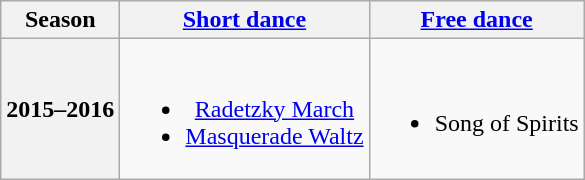<table class=wikitable style=text-align:center>
<tr>
<th>Season</th>
<th><a href='#'>Short dance</a></th>
<th><a href='#'>Free dance</a></th>
</tr>
<tr>
<th>2015–2016 <br> </th>
<td><br><ul><li> <a href='#'>Radetzky March</a> <br></li><li> <a href='#'>Masquerade Waltz</a> <br></li></ul></td>
<td><br><ul><li>Song of Spirits <br></li></ul></td>
</tr>
</table>
